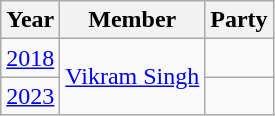<table class="wikitable sortable">
<tr>
<th>Year</th>
<th>Member</th>
<th colspan=2>Party</th>
</tr>
<tr>
<td><a href='#'>2018</a></td>
<td rowspan="2"><a href='#'>Vikram Singh</a></td>
<td></td>
</tr>
<tr>
<td><a href='#'>2023</a></td>
</tr>
</table>
